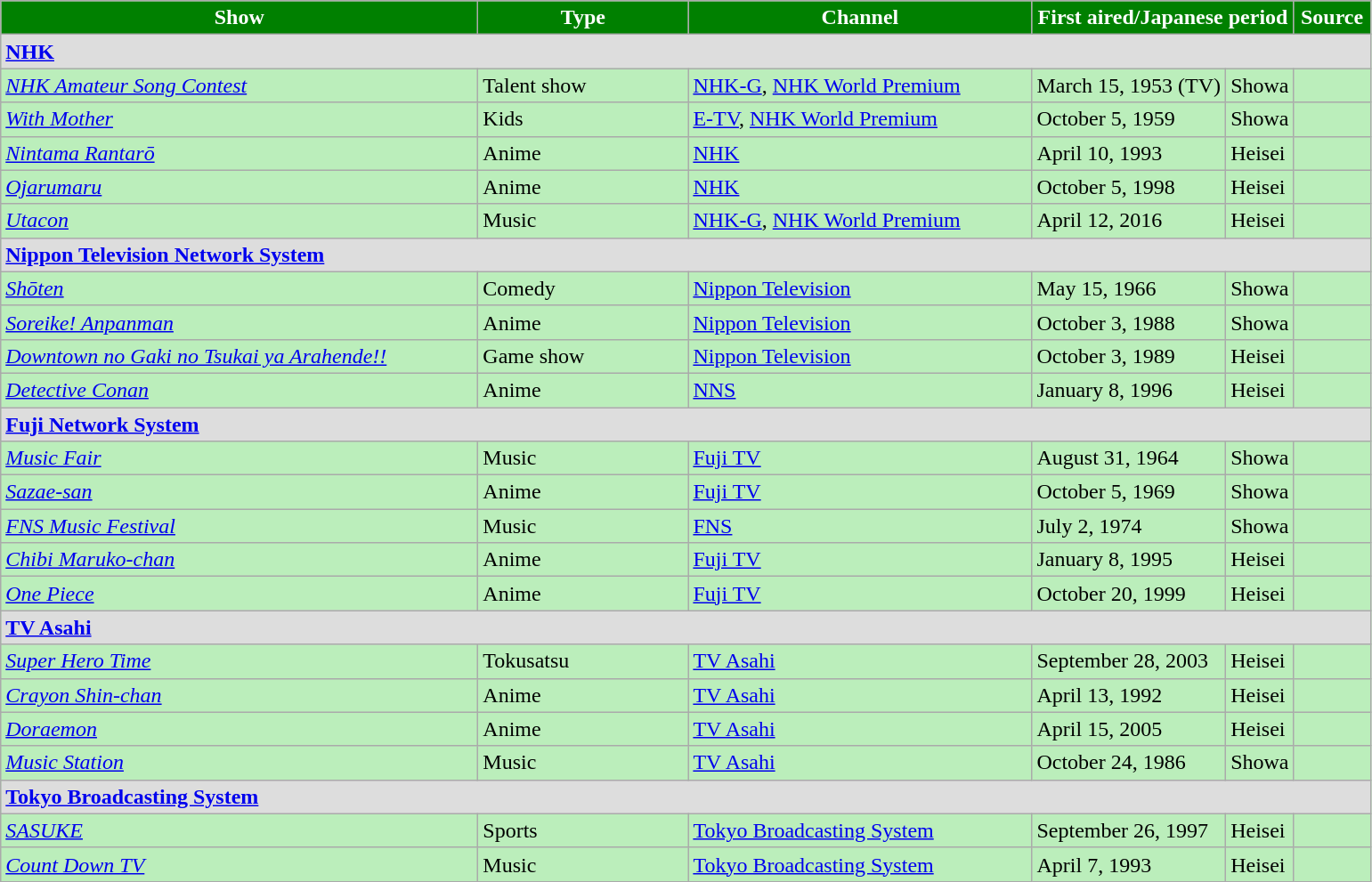<table class="wikitable" style="background:#BEB">
<tr>
<th style="background:green; color:white; width:350px;">Show</th>
<th style="background:green; color:white; width:150px;">Type</th>
<th style="background:green; color:white; width:250px;">Channel</th>
<th colspan="2"  style="background:green; color:white; width:150px;">First aired/Japanese period</th>
<th style="background:green; color:white; width:50px;">Source</th>
</tr>
<tr>
<td colspan="6" style="background:#DDD;"> <strong><a href='#'>NHK</a></strong></td>
</tr>
<tr>
<td><em><a href='#'>NHK Amateur Song Contest</a></em></td>
<td>Talent show</td>
<td><a href='#'>NHK-G</a>, <a href='#'>NHK World Premium</a></td>
<td>March 15, 1953 (TV)</td>
<td>Showa</td>
<td></td>
</tr>
<tr>
<td><em><a href='#'>With Mother</a></em></td>
<td>Kids</td>
<td><a href='#'>E-TV</a>, <a href='#'>NHK World Premium</a></td>
<td>October 5, 1959</td>
<td>Showa</td>
<td></td>
</tr>
<tr>
<td><em><a href='#'>Nintama Rantarō</a></em></td>
<td>Anime</td>
<td><a href='#'>NHK</a></td>
<td>April 10, 1993</td>
<td>Heisei</td>
<td></td>
</tr>
<tr>
<td><em><a href='#'>Ojarumaru</a></em></td>
<td>Anime</td>
<td><a href='#'>NHK</a></td>
<td>October 5, 1998</td>
<td>Heisei</td>
<td></td>
</tr>
<tr>
<td><em><a href='#'>Utacon</a></em></td>
<td>Music</td>
<td><a href='#'>NHK-G</a>, <a href='#'>NHK World Premium</a></td>
<td>April 12, 2016</td>
<td>Heisei</td>
<td></td>
</tr>
<tr>
<td colspan="6" style="background:#DDD;"> <strong><a href='#'>Nippon Television Network System</a></strong></td>
</tr>
<tr>
<td><em><a href='#'>Shōten</a></em></td>
<td>Comedy</td>
<td><a href='#'>Nippon Television</a></td>
<td>May 15, 1966</td>
<td>Showa</td>
<td></td>
</tr>
<tr>
<td><em><a href='#'>Soreike! Anpanman</a></em></td>
<td>Anime</td>
<td><a href='#'>Nippon Television</a></td>
<td>October 3, 1988</td>
<td>Showa</td>
<td></td>
</tr>
<tr>
<td><em><a href='#'>Downtown no Gaki no Tsukai ya Arahende!!</a></em></td>
<td>Game show</td>
<td><a href='#'>Nippon Television</a></td>
<td>October 3, 1989</td>
<td>Heisei</td>
<td></td>
</tr>
<tr>
<td><em><a href='#'>Detective Conan</a></em></td>
<td>Anime</td>
<td><a href='#'>NNS</a></td>
<td>January 8, 1996</td>
<td>Heisei</td>
<td></td>
</tr>
<tr>
<td colspan="6" style="background:#DDD;"><strong> <a href='#'>Fuji Network System</a></strong></td>
</tr>
<tr>
<td><em><a href='#'>Music Fair</a></em></td>
<td>Music</td>
<td><a href='#'>Fuji TV</a></td>
<td>August 31, 1964</td>
<td>Showa</td>
<td></td>
</tr>
<tr>
<td><em><a href='#'>Sazae-san</a></em></td>
<td>Anime</td>
<td><a href='#'>Fuji TV</a></td>
<td>October 5, 1969</td>
<td>Showa</td>
<td></td>
</tr>
<tr>
<td><em><a href='#'>FNS Music Festival</a></em></td>
<td>Music</td>
<td><a href='#'>FNS</a></td>
<td>July 2, 1974</td>
<td>Showa</td>
<td></td>
</tr>
<tr>
<td><em><a href='#'>Chibi Maruko-chan</a></em></td>
<td>Anime</td>
<td><a href='#'>Fuji TV</a></td>
<td>January 8, 1995</td>
<td>Heisei</td>
<td></td>
</tr>
<tr>
<td><em><a href='#'>One Piece</a></em></td>
<td>Anime</td>
<td><a href='#'>Fuji TV</a></td>
<td>October 20, 1999</td>
<td>Heisei</td>
<td></td>
</tr>
<tr>
<td colspan="6" style="background:#DDD;"> <strong><a href='#'>TV Asahi</a></strong></td>
</tr>
<tr>
<td><em><a href='#'>Super Hero Time</a></em></td>
<td>Tokusatsu</td>
<td><a href='#'>TV Asahi</a></td>
<td>September 28, 2003</td>
<td>Heisei</td>
<td></td>
</tr>
<tr>
<td><em><a href='#'>Crayon Shin-chan</a></em></td>
<td>Anime</td>
<td><a href='#'>TV Asahi</a></td>
<td>April 13, 1992</td>
<td>Heisei</td>
<td></td>
</tr>
<tr>
<td><em><a href='#'>Doraemon</a></em></td>
<td>Anime</td>
<td><a href='#'>TV Asahi</a></td>
<td>April 15, 2005</td>
<td>Heisei</td>
<td></td>
</tr>
<tr>
<td><em><a href='#'>Music Station</a></em></td>
<td>Music</td>
<td><a href='#'>TV Asahi</a></td>
<td>October 24, 1986</td>
<td>Showa</td>
<td></td>
</tr>
<tr>
<td colspan="6" style="background:#DDD;"> <strong><a href='#'>Tokyo Broadcasting System</a></strong></td>
</tr>
<tr>
<td><em><a href='#'>SASUKE</a></em></td>
<td>Sports</td>
<td><a href='#'>Tokyo Broadcasting System</a></td>
<td>September 26, 1997</td>
<td>Heisei</td>
<td></td>
</tr>
<tr>
<td><em><a href='#'>Count Down TV</a></em></td>
<td>Music</td>
<td><a href='#'>Tokyo Broadcasting System</a></td>
<td>April 7, 1993</td>
<td>Heisei</td>
<td></td>
</tr>
</table>
